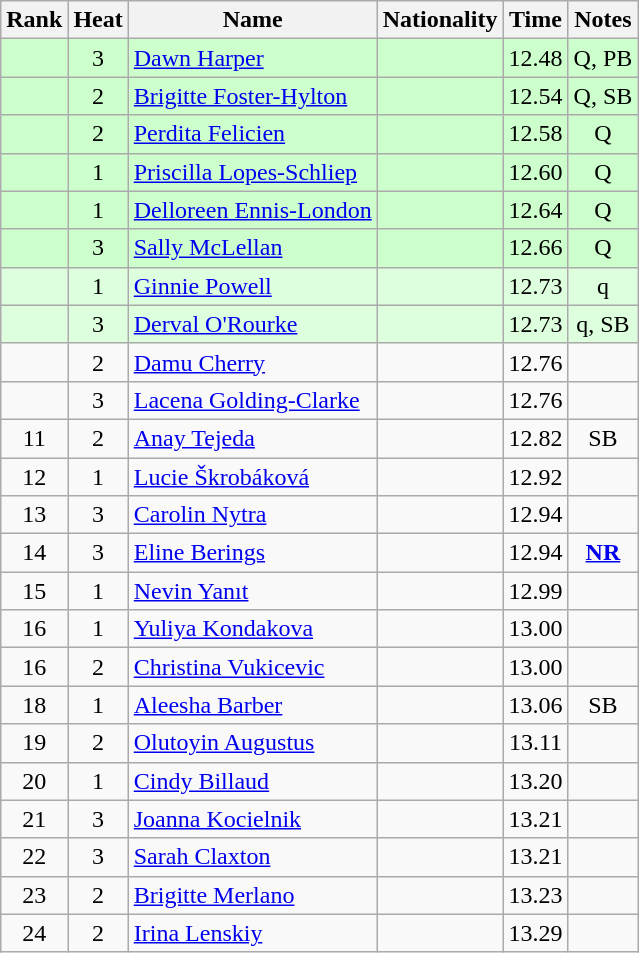<table class="wikitable sortable" style="text-align:center">
<tr>
<th>Rank</th>
<th>Heat</th>
<th>Name</th>
<th>Nationality</th>
<th>Time</th>
<th>Notes</th>
</tr>
<tr bgcolor=ccffcc>
<td></td>
<td>3</td>
<td align=left><a href='#'>Dawn Harper</a></td>
<td align=left></td>
<td>12.48</td>
<td>Q, PB</td>
</tr>
<tr bgcolor=ccffcc>
<td></td>
<td>2</td>
<td align=left><a href='#'>Brigitte Foster-Hylton</a></td>
<td align=left></td>
<td>12.54</td>
<td>Q, SB</td>
</tr>
<tr bgcolor=ccffcc>
<td></td>
<td>2</td>
<td align=left><a href='#'>Perdita Felicien</a></td>
<td align=left></td>
<td>12.58</td>
<td>Q</td>
</tr>
<tr bgcolor=ccffcc>
<td></td>
<td>1</td>
<td align=left><a href='#'>Priscilla Lopes-Schliep</a></td>
<td align=left></td>
<td>12.60</td>
<td>Q</td>
</tr>
<tr bgcolor=ccffcc>
<td></td>
<td>1</td>
<td align=left><a href='#'>Delloreen Ennis-London</a></td>
<td align=left></td>
<td>12.64</td>
<td>Q</td>
</tr>
<tr bgcolor=ccffcc>
<td></td>
<td>3</td>
<td align=left><a href='#'>Sally McLellan</a></td>
<td align=left></td>
<td>12.66</td>
<td>Q</td>
</tr>
<tr bgcolor=ddffdd>
<td></td>
<td>1</td>
<td align=left><a href='#'>Ginnie Powell</a></td>
<td align=left></td>
<td>12.73</td>
<td>q</td>
</tr>
<tr bgcolor=ddffdd>
<td></td>
<td>3</td>
<td align=left><a href='#'>Derval O'Rourke</a></td>
<td align=left></td>
<td>12.73</td>
<td>q, SB</td>
</tr>
<tr>
<td></td>
<td>2</td>
<td align=left><a href='#'>Damu Cherry</a></td>
<td align=left></td>
<td>12.76</td>
<td></td>
</tr>
<tr>
<td></td>
<td>3</td>
<td align=left><a href='#'>Lacena Golding-Clarke</a></td>
<td align=left></td>
<td>12.76</td>
<td></td>
</tr>
<tr>
<td>11</td>
<td>2</td>
<td align=left><a href='#'>Anay Tejeda</a></td>
<td align=left></td>
<td>12.82</td>
<td>SB</td>
</tr>
<tr>
<td>12</td>
<td>1</td>
<td align=left><a href='#'>Lucie Škrobáková</a></td>
<td align=left></td>
<td>12.92</td>
<td></td>
</tr>
<tr>
<td>13</td>
<td>3</td>
<td align=left><a href='#'>Carolin Nytra</a></td>
<td align=left></td>
<td>12.94</td>
<td></td>
</tr>
<tr>
<td>14</td>
<td>3</td>
<td align=left><a href='#'>Eline Berings</a></td>
<td align=left></td>
<td>12.94</td>
<td><strong><a href='#'>NR</a></strong></td>
</tr>
<tr>
<td>15</td>
<td>1</td>
<td align=left><a href='#'>Nevin Yanıt</a></td>
<td align=left></td>
<td>12.99</td>
<td></td>
</tr>
<tr>
<td>16</td>
<td>1</td>
<td align=left><a href='#'>Yuliya Kondakova</a></td>
<td align=left></td>
<td>13.00</td>
<td></td>
</tr>
<tr>
<td>16</td>
<td>2</td>
<td align=left><a href='#'>Christina Vukicevic</a></td>
<td align=left></td>
<td>13.00</td>
<td></td>
</tr>
<tr>
<td>18</td>
<td>1</td>
<td align=left><a href='#'>Aleesha Barber</a></td>
<td align=left></td>
<td>13.06</td>
<td>SB</td>
</tr>
<tr>
<td>19</td>
<td>2</td>
<td align=left><a href='#'>Olutoyin Augustus</a></td>
<td align=left></td>
<td>13.11</td>
<td></td>
</tr>
<tr>
<td>20</td>
<td>1</td>
<td align=left><a href='#'>Cindy Billaud</a></td>
<td align=left></td>
<td>13.20</td>
<td></td>
</tr>
<tr>
<td>21</td>
<td>3</td>
<td align=left><a href='#'>Joanna Kocielnik</a></td>
<td align=left></td>
<td>13.21</td>
<td></td>
</tr>
<tr>
<td>22</td>
<td>3</td>
<td align=left><a href='#'>Sarah Claxton</a></td>
<td align=left></td>
<td>13.21</td>
<td></td>
</tr>
<tr>
<td>23</td>
<td>2</td>
<td align=left><a href='#'>Brigitte Merlano</a></td>
<td align=left></td>
<td>13.23</td>
<td></td>
</tr>
<tr>
<td>24</td>
<td>2</td>
<td align=left><a href='#'>Irina Lenskiy</a></td>
<td align=left></td>
<td>13.29</td>
<td></td>
</tr>
</table>
